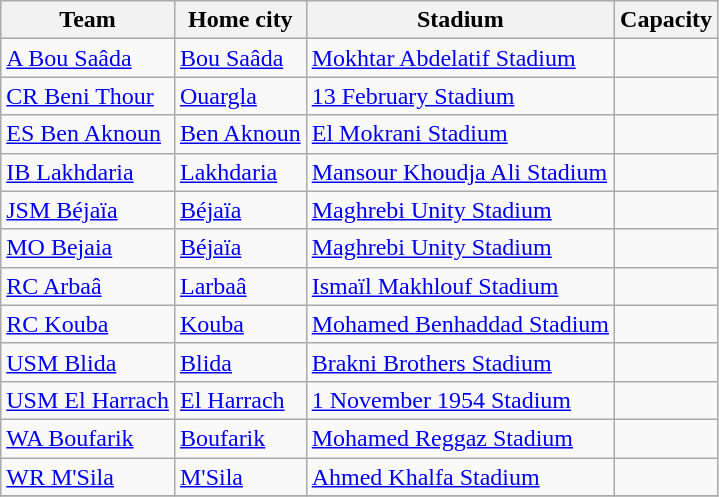<table class="wikitable sortable">
<tr>
<th>Team</th>
<th>Home city</th>
<th>Stadium</th>
<th>Capacity</th>
</tr>
<tr>
<td><a href='#'>A Bou Saâda</a></td>
<td><a href='#'>Bou Saâda</a></td>
<td><a href='#'>Mokhtar Abdelatif Stadium</a></td>
<td style="text-align:center"></td>
</tr>
<tr>
<td><a href='#'>CR Beni Thour</a></td>
<td><a href='#'>Ouargla</a></td>
<td><a href='#'>13 February Stadium</a></td>
<td style="text-align:center"></td>
</tr>
<tr>
<td><a href='#'>ES Ben Aknoun</a></td>
<td><a href='#'>Ben Aknoun</a></td>
<td><a href='#'>El Mokrani Stadium</a></td>
<td style="text-align:center"></td>
</tr>
<tr>
<td><a href='#'>IB Lakhdaria</a></td>
<td><a href='#'>Lakhdaria</a></td>
<td><a href='#'>Mansour Khoudja Ali Stadium</a></td>
<td style="text-align:center"></td>
</tr>
<tr>
<td><a href='#'>JSM Béjaïa</a></td>
<td><a href='#'>Béjaïa</a></td>
<td><a href='#'>Maghrebi Unity Stadium</a></td>
<td style="text-align:center"></td>
</tr>
<tr>
<td><a href='#'>MO Bejaia</a></td>
<td><a href='#'>Béjaïa</a></td>
<td><a href='#'>Maghrebi Unity Stadium</a></td>
<td style="text-align:center"></td>
</tr>
<tr>
<td><a href='#'>RC Arbaâ</a></td>
<td><a href='#'>Larbaâ</a></td>
<td><a href='#'>Ismaïl Makhlouf Stadium</a></td>
<td style="text-align:center"></td>
</tr>
<tr>
<td><a href='#'>RC Kouba</a></td>
<td><a href='#'>Kouba</a></td>
<td><a href='#'>Mohamed Benhaddad Stadium</a></td>
<td style="text-align:center"></td>
</tr>
<tr>
<td><a href='#'>USM Blida</a></td>
<td><a href='#'>Blida</a></td>
<td><a href='#'>Brakni Brothers Stadium</a></td>
<td style="text-align:center"></td>
</tr>
<tr>
<td><a href='#'>USM El Harrach</a></td>
<td><a href='#'>El Harrach</a></td>
<td><a href='#'>1 November 1954 Stadium</a></td>
<td style="text-align:center"></td>
</tr>
<tr>
<td><a href='#'>WA Boufarik</a></td>
<td><a href='#'>Boufarik</a></td>
<td><a href='#'>Mohamed Reggaz Stadium</a></td>
<td style="text-align:center"></td>
</tr>
<tr>
<td><a href='#'>WR M'Sila</a></td>
<td><a href='#'>M'Sila</a></td>
<td><a href='#'>Ahmed Khalfa Stadium</a></td>
<td style="text-align:center"></td>
</tr>
<tr>
</tr>
</table>
